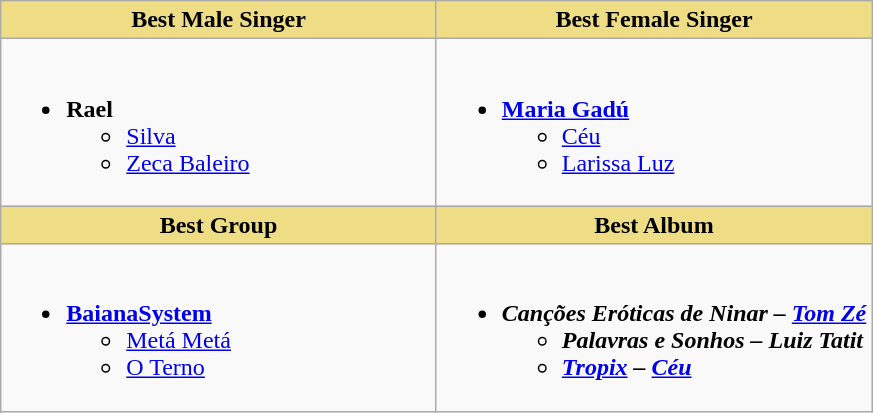<table class="wikitable" style="width=">
<tr>
<th style="background:#EEDD85; width:50%">Best Male Singer</th>
<th style="background:#EEDD85; width:50%">Best Female Singer</th>
</tr>
<tr>
<td style="vertical-align:top"><br><ul><li><strong>Rael</strong><ul><li><a href='#'>Silva</a></li><li><a href='#'>Zeca Baleiro</a></li></ul></li></ul></td>
<td style="vertical-align:top"><br><ul><li><strong><a href='#'>Maria Gadú</a></strong><ul><li><a href='#'>Céu</a></li><li><a href='#'>Larissa Luz</a></li></ul></li></ul></td>
</tr>
<tr>
<th style="background:#EEDD85; width:50%">Best Group</th>
<th style="background:#EEDD85; width:50%">Best Album</th>
</tr>
<tr>
<td style="vertical-align:top"><br><ul><li><strong><a href='#'>BaianaSystem</a></strong><ul><li><a href='#'>Metá Metá</a></li><li><a href='#'>O Terno</a></li></ul></li></ul></td>
<td style="vertical-align:top"><br><ul><li><strong><em>Canções Eróticas de Ninar<em> – <a href='#'>Tom Zé</a><strong><ul><li></em>Palavras e Sonhos<em> – Luiz Tatit</li><li></em><a href='#'>Tropix</a><em> – <a href='#'>Céu</a></li></ul></li></ul></td>
</tr>
</table>
